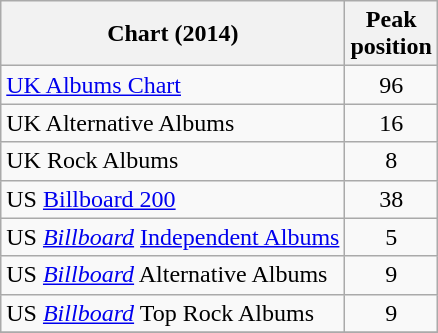<table class="wikitable sortable">
<tr>
<th>Chart (2014)</th>
<th>Peak<br>position</th>
</tr>
<tr>
<td><a href='#'>UK Albums Chart</a></td>
<td align="center">96</td>
</tr>
<tr>
<td>UK Alternative Albums</td>
<td align="center">16</td>
</tr>
<tr>
<td>UK Rock Albums</td>
<td align="center">8</td>
</tr>
<tr>
<td>US <a href='#'>Billboard 200</a></td>
<td align="center">38</td>
</tr>
<tr>
<td>US <em><a href='#'>Billboard</a></em> <a href='#'>Independent Albums</a></td>
<td align="center">5</td>
</tr>
<tr>
<td>US <em><a href='#'>Billboard</a></em> Alternative Albums</td>
<td align="center">9</td>
</tr>
<tr>
<td>US <em><a href='#'>Billboard</a></em> Top Rock Albums</td>
<td align="center">9</td>
</tr>
<tr>
</tr>
</table>
